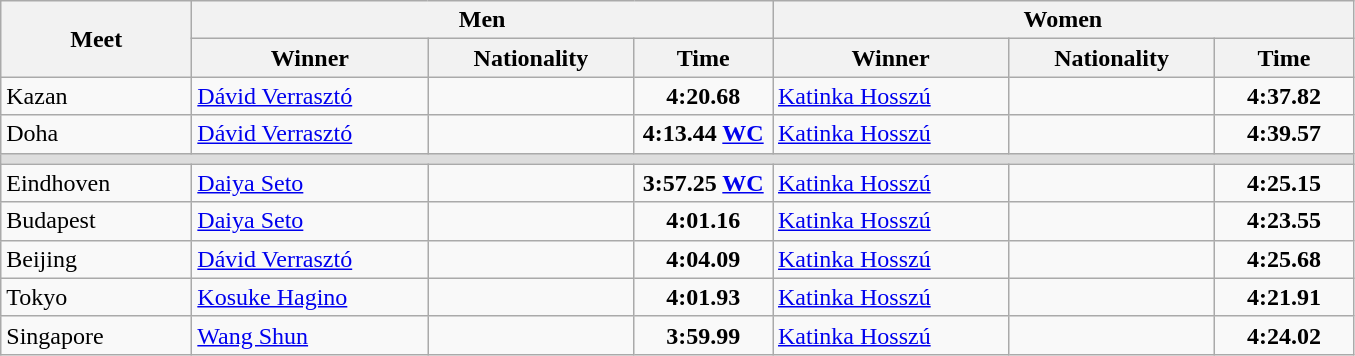<table class="wikitable">
<tr>
<th width=120 rowspan=2>Meet</th>
<th colspan=3>Men</th>
<th colspan=3>Women</th>
</tr>
<tr>
<th width=150>Winner</th>
<th width=130>Nationality</th>
<th width=85>Time</th>
<th width=150>Winner</th>
<th width=130>Nationality</th>
<th width=85>Time</th>
</tr>
<tr>
<td>Kazan</td>
<td><a href='#'>Dávid Verrasztó</a></td>
<td></td>
<td align=center><strong>4:20.68</strong></td>
<td><a href='#'>Katinka Hosszú</a></td>
<td></td>
<td align=center><strong>4:37.82</strong></td>
</tr>
<tr>
<td>Doha</td>
<td><a href='#'>Dávid Verrasztó</a></td>
<td></td>
<td align=center><strong>4:13.44 <a href='#'>WC</a></strong></td>
<td><a href='#'>Katinka Hosszú</a></td>
<td></td>
<td align=center><strong>4:39.57</strong></td>
</tr>
<tr bgcolor=#DDDDDD>
<td colspan=7></td>
</tr>
<tr>
<td>Eindhoven</td>
<td><a href='#'>Daiya Seto</a></td>
<td></td>
<td align=center><strong>3:57.25 <a href='#'>WC</a></strong></td>
<td><a href='#'>Katinka Hosszú</a></td>
<td></td>
<td align=center><strong>4:25.15</strong></td>
</tr>
<tr>
<td>Budapest</td>
<td><a href='#'>Daiya Seto</a></td>
<td></td>
<td align=center><strong>4:01.16</strong></td>
<td><a href='#'>Katinka Hosszú</a></td>
<td></td>
<td align=center><strong>4:23.55</strong></td>
</tr>
<tr>
<td>Beijing</td>
<td><a href='#'>Dávid Verrasztó</a></td>
<td></td>
<td align=center><strong>4:04.09</strong></td>
<td><a href='#'>Katinka Hosszú</a></td>
<td></td>
<td align=center><strong>4:25.68</strong></td>
</tr>
<tr>
<td>Tokyo</td>
<td><a href='#'>Kosuke Hagino</a></td>
<td></td>
<td align=center><strong>4:01.93</strong></td>
<td><a href='#'>Katinka Hosszú</a></td>
<td></td>
<td align=center><strong>4:21.91</strong></td>
</tr>
<tr>
<td>Singapore</td>
<td><a href='#'>Wang Shun</a></td>
<td></td>
<td align=center><strong>3:59.99</strong></td>
<td><a href='#'>Katinka Hosszú</a></td>
<td></td>
<td align=center><strong>4:24.02</strong></td>
</tr>
</table>
